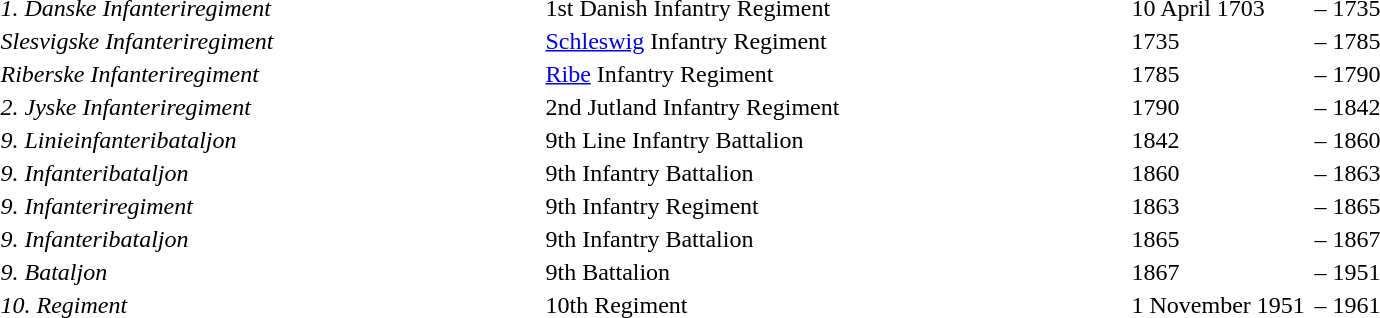<table class="toccolours">
<tr style="vertical-align: top;">
<td><em>1. Danske Infanteriregiment</em></td>
<td>1st Danish Infantry Regiment</td>
<td width="12%">10 April 1703</td>
<td width="1%">–</td>
<td width="12%">1735</td>
</tr>
<tr style="vertical-align: top;">
<td><em>Slesvigske Infanteriregiment</em></td>
<td><a href='#'>Schleswig</a> Infantry Regiment</td>
<td width="12%">1735</td>
<td width="1%">–</td>
<td width="12%">1785</td>
</tr>
<tr style="vertical-align: top;">
<td><em>Riberske Infanteriregiment</em></td>
<td><a href='#'>Ribe</a> Infantry Regiment</td>
<td width="12%">1785</td>
<td width="1%">–</td>
<td width="12%">1790</td>
</tr>
<tr style="vertical-align: top;">
<td><em>2. Jyske Infanteriregiment</em></td>
<td>2nd Jutland Infantry Regiment</td>
<td width="12%">1790</td>
<td width="1%">–</td>
<td width="12%">1842</td>
</tr>
<tr style="vertical-align: top;">
<td><em>9. Linieinfanteribataljon</em></td>
<td>9th Line Infantry Battalion</td>
<td width="12%">1842</td>
<td width="1%">–</td>
<td width="12%">1860</td>
</tr>
<tr style="vertical-align: top;">
<td><em>9. Infanteribataljon</em></td>
<td>9th Infantry Battalion</td>
<td width="12%">1860</td>
<td width="1%">–</td>
<td width="12%">1863</td>
</tr>
<tr style="vertical-align: top;">
<td><em>9. Infanteriregiment</em></td>
<td>9th Infantry Regiment</td>
<td width="12%">1863</td>
<td width="1%">–</td>
<td width="12%">1865</td>
</tr>
<tr style="vertical-align: top;">
<td><em>9. Infanteribataljon</em></td>
<td>9th Infantry Battalion</td>
<td width="12%">1865</td>
<td width="1%">–</td>
<td width="12%">1867</td>
</tr>
<tr style="vertical-align: top;">
<td><em>9. Bataljon</em></td>
<td>9th Battalion</td>
<td width="12%">1867</td>
<td width="1%">–</td>
<td width="12%">1951</td>
</tr>
<tr style="vertical-align: top;">
<td><em>10. Regiment</em></td>
<td>10th Regiment</td>
<td width="12%">1 November 1951</td>
<td width="1%">–</td>
<td width="12%">1961</td>
</tr>
</table>
